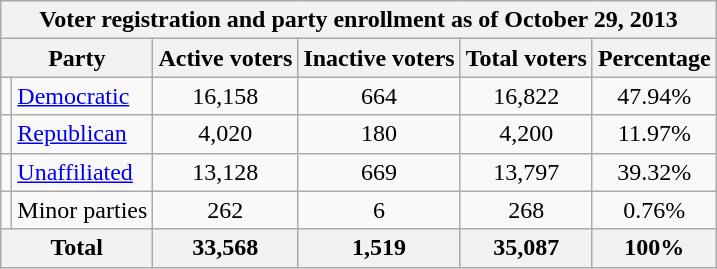<table class=wikitable>
<tr>
<th colspan = 6>Voter registration and party enrollment as of October 29, 2013</th>
</tr>
<tr>
<th colspan = 2>Party</th>
<th>Active voters</th>
<th>Inactive voters</th>
<th>Total voters</th>
<th>Percentage</th>
</tr>
<tr>
<td></td>
<td><a href='#'>Democratic</a></td>
<td style="text-align:center;">16,158</td>
<td style="text-align:center;">664</td>
<td style="text-align:center;">16,822</td>
<td style="text-align:center;">47.94%</td>
</tr>
<tr>
<td></td>
<td><a href='#'>Republican</a></td>
<td style="text-align:center;">4,020</td>
<td style="text-align:center;">180</td>
<td style="text-align:center;">4,200</td>
<td style="text-align:center;">11.97%</td>
</tr>
<tr>
<td></td>
<td><a href='#'>Unaffiliated</a></td>
<td style="text-align:center;">13,128</td>
<td style="text-align:center;">669</td>
<td style="text-align:center;">13,797</td>
<td style="text-align:center;">39.32%</td>
</tr>
<tr>
<td></td>
<td>Minor parties</td>
<td style="text-align:center;">262</td>
<td style="text-align:center;">6</td>
<td style="text-align:center;">268</td>
<td style="text-align:center;">0.76%</td>
</tr>
<tr>
<th colspan = 2>Total</th>
<th style="text-align:center;">33,568</th>
<th style="text-align:center;">1,519</th>
<th style="text-align:center;">35,087</th>
<th style="text-align:center;">100%</th>
</tr>
</table>
